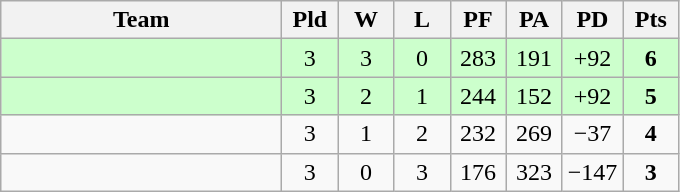<table class=wikitable style="text-align:center">
<tr>
<th width=180>Team</th>
<th width=30>Pld</th>
<th width=30>W</th>
<th width=30>L</th>
<th width=30>PF</th>
<th width=30>PA</th>
<th width=30>PD</th>
<th width=30>Pts</th>
</tr>
<tr bgcolor="#ccffcc">
<td align="left"></td>
<td>3</td>
<td>3</td>
<td>0</td>
<td>283</td>
<td>191</td>
<td>+92</td>
<td><strong>6</strong></td>
</tr>
<tr bgcolor="#ccffcc">
<td align="left"></td>
<td>3</td>
<td>2</td>
<td>1</td>
<td>244</td>
<td>152</td>
<td>+92</td>
<td><strong>5</strong></td>
</tr>
<tr>
<td align="left"></td>
<td>3</td>
<td>1</td>
<td>2</td>
<td>232</td>
<td>269</td>
<td>−37</td>
<td><strong>4</strong></td>
</tr>
<tr>
<td align="left"></td>
<td>3</td>
<td>0</td>
<td>3</td>
<td>176</td>
<td>323</td>
<td>−147</td>
<td><strong>3</strong></td>
</tr>
</table>
